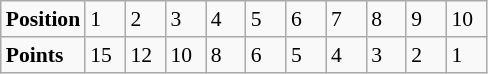<table class="wikitable" style="font-size: 90%;">
<tr>
<td><strong>Position</strong></td>
<td width=20>1</td>
<td width=20>2</td>
<td width=20>3</td>
<td width=20>4</td>
<td width=20>5</td>
<td width=20>6</td>
<td width=20>7</td>
<td width=20>8</td>
<td width=20>9</td>
<td width=20>10</td>
</tr>
<tr>
<td><strong>Points</strong></td>
<td>15</td>
<td>12</td>
<td>10</td>
<td>8</td>
<td>6</td>
<td>5</td>
<td>4</td>
<td>3</td>
<td>2</td>
<td>1</td>
</tr>
</table>
